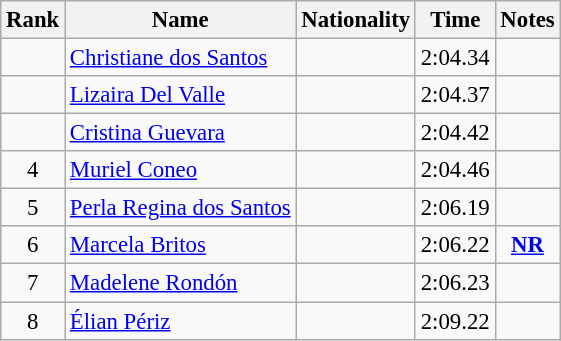<table class="wikitable sortable" style="text-align:center;font-size:95%">
<tr>
<th>Rank</th>
<th>Name</th>
<th>Nationality</th>
<th>Time</th>
<th>Notes</th>
</tr>
<tr>
<td></td>
<td align=left><a href='#'>Christiane dos Santos</a></td>
<td align=left></td>
<td>2:04.34</td>
<td></td>
</tr>
<tr>
<td></td>
<td align=left><a href='#'>Lizaira Del Valle</a></td>
<td align=left></td>
<td>2:04.37</td>
<td></td>
</tr>
<tr>
<td></td>
<td align=left><a href='#'>Cristina Guevara</a></td>
<td align=left></td>
<td>2:04.42</td>
<td></td>
</tr>
<tr>
<td>4</td>
<td align=left><a href='#'>Muriel Coneo</a></td>
<td align=left></td>
<td>2:04.46</td>
<td></td>
</tr>
<tr>
<td>5</td>
<td align=left><a href='#'>Perla Regina dos Santos</a></td>
<td align=left></td>
<td>2:06.19</td>
<td></td>
</tr>
<tr>
<td>6</td>
<td align=left><a href='#'>Marcela Britos</a></td>
<td align=left></td>
<td>2:06.22</td>
<td><strong><a href='#'>NR</a></strong></td>
</tr>
<tr>
<td>7</td>
<td align=left><a href='#'>Madelene Rondón</a></td>
<td align=left></td>
<td>2:06.23</td>
<td></td>
</tr>
<tr>
<td>8</td>
<td align=left><a href='#'>Élian Périz</a></td>
<td align=left></td>
<td>2:09.22</td>
<td></td>
</tr>
</table>
